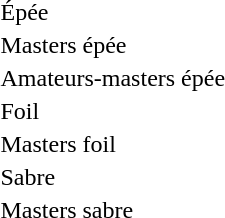<table>
<tr>
<td>Épée<br></td>
<td></td>
<td></td>
<td></td>
</tr>
<tr>
<td>Masters épée<br></td>
<td></td>
<td></td>
<td></td>
</tr>
<tr valign="top">
<td>Amateurs-masters épée<br></td>
<td></td>
<td></td>
<td></td>
</tr>
<tr>
<td>Foil<br></td>
<td></td>
<td></td>
<td></td>
</tr>
<tr>
<td>Masters foil<br></td>
<td></td>
<td></td>
<td></td>
</tr>
<tr>
<td>Sabre<br></td>
<td></td>
<td></td>
<td></td>
</tr>
<tr>
<td>Masters sabre<br></td>
<td></td>
<td></td>
<td></td>
</tr>
</table>
